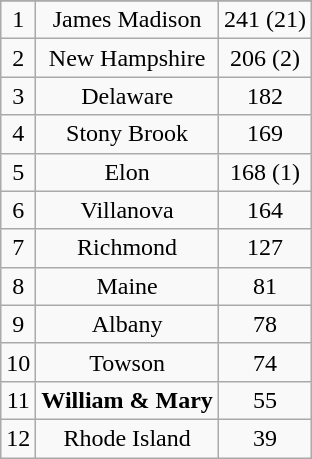<table class="wikitable">
<tr align="center">
</tr>
<tr align="center">
<td>1</td>
<td>James Madison</td>
<td>241 (21)</td>
</tr>
<tr align="center">
<td>2</td>
<td>New Hampshire</td>
<td>206 (2)</td>
</tr>
<tr align="center">
<td>3</td>
<td>Delaware</td>
<td>182</td>
</tr>
<tr align="center">
<td>4</td>
<td>Stony Brook</td>
<td>169</td>
</tr>
<tr align="center">
<td>5</td>
<td>Elon</td>
<td>168 (1)</td>
</tr>
<tr align="center">
<td>6</td>
<td>Villanova</td>
<td>164</td>
</tr>
<tr align="center">
<td>7</td>
<td>Richmond</td>
<td>127</td>
</tr>
<tr align="center">
<td>8</td>
<td>Maine</td>
<td>81</td>
</tr>
<tr align="center">
<td>9</td>
<td>Albany</td>
<td>78</td>
</tr>
<tr align="center">
<td>10</td>
<td>Towson</td>
<td>74</td>
</tr>
<tr align="center">
<td>11</td>
<td><strong>William & Mary</strong></td>
<td>55</td>
</tr>
<tr align="center">
<td>12</td>
<td>Rhode Island</td>
<td>39</td>
</tr>
</table>
